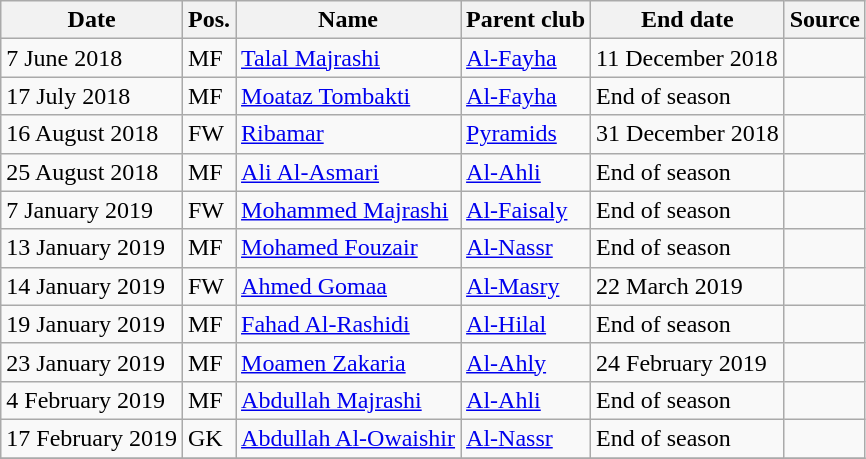<table class="wikitable" style="text-align:left">
<tr>
<th>Date</th>
<th>Pos.</th>
<th>Name</th>
<th>Parent club</th>
<th>End date</th>
<th>Source</th>
</tr>
<tr>
<td>7 June 2018</td>
<td>MF</td>
<td> <a href='#'>Talal Majrashi</a></td>
<td> <a href='#'>Al-Fayha</a></td>
<td>11 December 2018</td>
<td></td>
</tr>
<tr>
<td>17 July 2018</td>
<td>MF</td>
<td> <a href='#'>Moataz Tombakti</a></td>
<td> <a href='#'>Al-Fayha</a></td>
<td>End of season</td>
<td></td>
</tr>
<tr>
<td>16 August 2018</td>
<td>FW</td>
<td> <a href='#'>Ribamar</a></td>
<td> <a href='#'>Pyramids</a></td>
<td>31 December 2018</td>
<td></td>
</tr>
<tr>
<td>25 August 2018</td>
<td>MF</td>
<td> <a href='#'>Ali Al-Asmari</a></td>
<td> <a href='#'>Al-Ahli</a></td>
<td>End of season</td>
<td></td>
</tr>
<tr>
<td>7 January 2019</td>
<td>FW</td>
<td> <a href='#'>Mohammed Majrashi</a></td>
<td> <a href='#'>Al-Faisaly</a></td>
<td>End of season</td>
<td></td>
</tr>
<tr>
<td>13 January 2019</td>
<td>MF</td>
<td> <a href='#'>Mohamed Fouzair</a></td>
<td> <a href='#'>Al-Nassr</a></td>
<td>End of season</td>
<td></td>
</tr>
<tr>
<td>14 January 2019</td>
<td>FW</td>
<td> <a href='#'>Ahmed Gomaa</a></td>
<td> <a href='#'>Al-Masry</a></td>
<td>22 March 2019</td>
<td></td>
</tr>
<tr>
<td>19 January 2019</td>
<td>MF</td>
<td> <a href='#'>Fahad Al-Rashidi</a></td>
<td> <a href='#'>Al-Hilal</a></td>
<td>End of season</td>
<td></td>
</tr>
<tr>
<td>23 January 2019</td>
<td>MF</td>
<td> <a href='#'>Moamen Zakaria</a></td>
<td> <a href='#'>Al-Ahly</a></td>
<td>24 February 2019</td>
<td></td>
</tr>
<tr>
<td>4 February 2019</td>
<td>MF</td>
<td> <a href='#'>Abdullah Majrashi</a></td>
<td> <a href='#'>Al-Ahli</a></td>
<td>End of season</td>
<td></td>
</tr>
<tr>
<td>17 February 2019</td>
<td>GK</td>
<td> <a href='#'>Abdullah Al-Owaishir</a></td>
<td> <a href='#'>Al-Nassr</a></td>
<td>End of season</td>
<td></td>
</tr>
<tr>
</tr>
</table>
